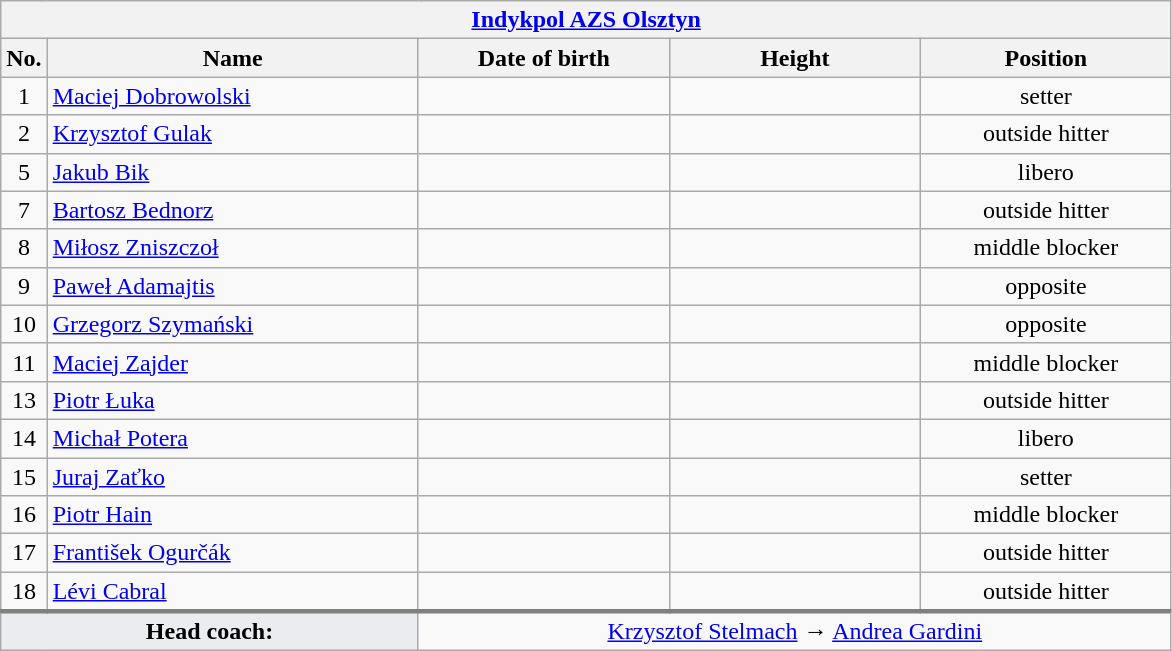<table class="wikitable collapsible collapsed" style="font-size:100%; text-align:center">
<tr>
<th colspan=5 style="width:30em"><a href='#'>Indykpol AZS Olsztyn</a></th>
</tr>
<tr>
<th>No.</th>
<th style="width:15em">Name</th>
<th style="width:10em">Date of birth</th>
<th style="width:10em">Height</th>
<th style="width:10em">Position</th>
</tr>
<tr>
<td>1</td>
<td align=left> <a href='#'>Maciej Dobrowolski</a></td>
<td align=right></td>
<td></td>
<td>setter</td>
</tr>
<tr>
<td>2</td>
<td align=left> <a href='#'>Krzysztof Gulak</a></td>
<td align=right></td>
<td></td>
<td>outside hitter</td>
</tr>
<tr>
<td>5</td>
<td align=left> <a href='#'>Jakub Bik</a></td>
<td align=right></td>
<td></td>
<td>libero</td>
</tr>
<tr>
<td>7</td>
<td align=left> <a href='#'>Bartosz Bednorz</a></td>
<td align=right></td>
<td></td>
<td>outside hitter</td>
</tr>
<tr>
<td>8</td>
<td align=left> <a href='#'>Miłosz Zniszczoł</a></td>
<td align=right></td>
<td></td>
<td>middle blocker</td>
</tr>
<tr>
<td>9</td>
<td align=left> <a href='#'>Paweł Adamajtis</a></td>
<td align=right></td>
<td></td>
<td>opposite</td>
</tr>
<tr>
<td>10</td>
<td align=left> <a href='#'>Grzegorz Szymański</a></td>
<td align=right></td>
<td></td>
<td>opposite</td>
</tr>
<tr>
<td>11</td>
<td align=left> <a href='#'>Maciej Zajder</a></td>
<td align=right></td>
<td></td>
<td>middle blocker</td>
</tr>
<tr>
<td>13</td>
<td align=left> <a href='#'>Piotr Łuka</a></td>
<td align=right></td>
<td></td>
<td>outside hitter</td>
</tr>
<tr>
<td>14</td>
<td align=left> <a href='#'>Michał Potera</a></td>
<td align=right></td>
<td></td>
<td>libero</td>
</tr>
<tr>
<td>15</td>
<td align=left> <a href='#'>Juraj Zaťko</a></td>
<td align=right></td>
<td></td>
<td>setter</td>
</tr>
<tr>
<td>16</td>
<td align=left> <a href='#'>Piotr Hain</a></td>
<td align=right></td>
<td></td>
<td>middle blocker</td>
</tr>
<tr>
<td>17</td>
<td align=left> <a href='#'>František Ogurčák</a></td>
<td align=right></td>
<td></td>
<td>outside hitter</td>
</tr>
<tr>
<td>18</td>
<td align=left> <a href='#'>Lévi Cabral</a></td>
<td align=right></td>
<td></td>
<td>outside hitter</td>
</tr>
<tr style="border-top: 3px solid grey">
<td colspan=2 style="background:#EAECF0"><strong>Head coach:</strong></td>
<td colspan=3> <a href='#'>Krzysztof Stelmach</a> →  <a href='#'>Andrea Gardini</a></td>
</tr>
</table>
